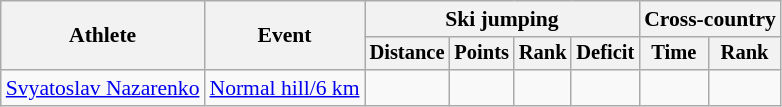<table class="wikitable" style="font-size:90%">
<tr>
<th rowspan="2">Athlete</th>
<th rowspan="2">Event</th>
<th colspan="4">Ski jumping</th>
<th colspan="2">Cross-country</th>
</tr>
<tr style="font-size:95%">
<th>Distance</th>
<th>Points</th>
<th>Rank</th>
<th>Deficit</th>
<th>Time</th>
<th>Rank</th>
</tr>
<tr align=center>
<td align=left><a href='#'>Svyatoslav Nazarenko</a></td>
<td align=left><a href='#'>Normal hill/6 km</a></td>
<td></td>
<td></td>
<td></td>
<td></td>
<td></td>
<td></td>
</tr>
</table>
